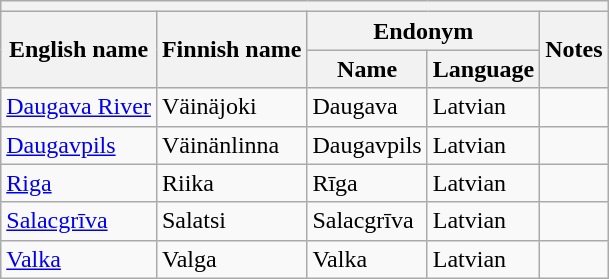<table class="wikitable sortable">
<tr>
<th colspan="5"></th>
</tr>
<tr>
<th rowspan="2">English name</th>
<th rowspan="2">Finnish name</th>
<th colspan="2">Endonym</th>
<th rowspan="2">Notes</th>
</tr>
<tr>
<th>Name</th>
<th>Language</th>
</tr>
<tr>
<td><a href='#'>Daugava River</a></td>
<td>Väinäjoki</td>
<td>Daugava</td>
<td>Latvian</td>
<td></td>
</tr>
<tr>
<td><a href='#'>Daugavpils</a></td>
<td>Väinänlinna</td>
<td>Daugavpils</td>
<td>Latvian</td>
<td></td>
</tr>
<tr>
<td><a href='#'>Riga</a></td>
<td>Riika</td>
<td>Rīga</td>
<td>Latvian</td>
<td></td>
</tr>
<tr>
<td><a href='#'>Salacgrīva</a></td>
<td>Salatsi</td>
<td>Salacgrīva</td>
<td>Latvian</td>
<td></td>
</tr>
<tr>
<td><a href='#'>Valka</a></td>
<td>Valga</td>
<td>Valka</td>
<td>Latvian</td>
<td></td>
</tr>
</table>
